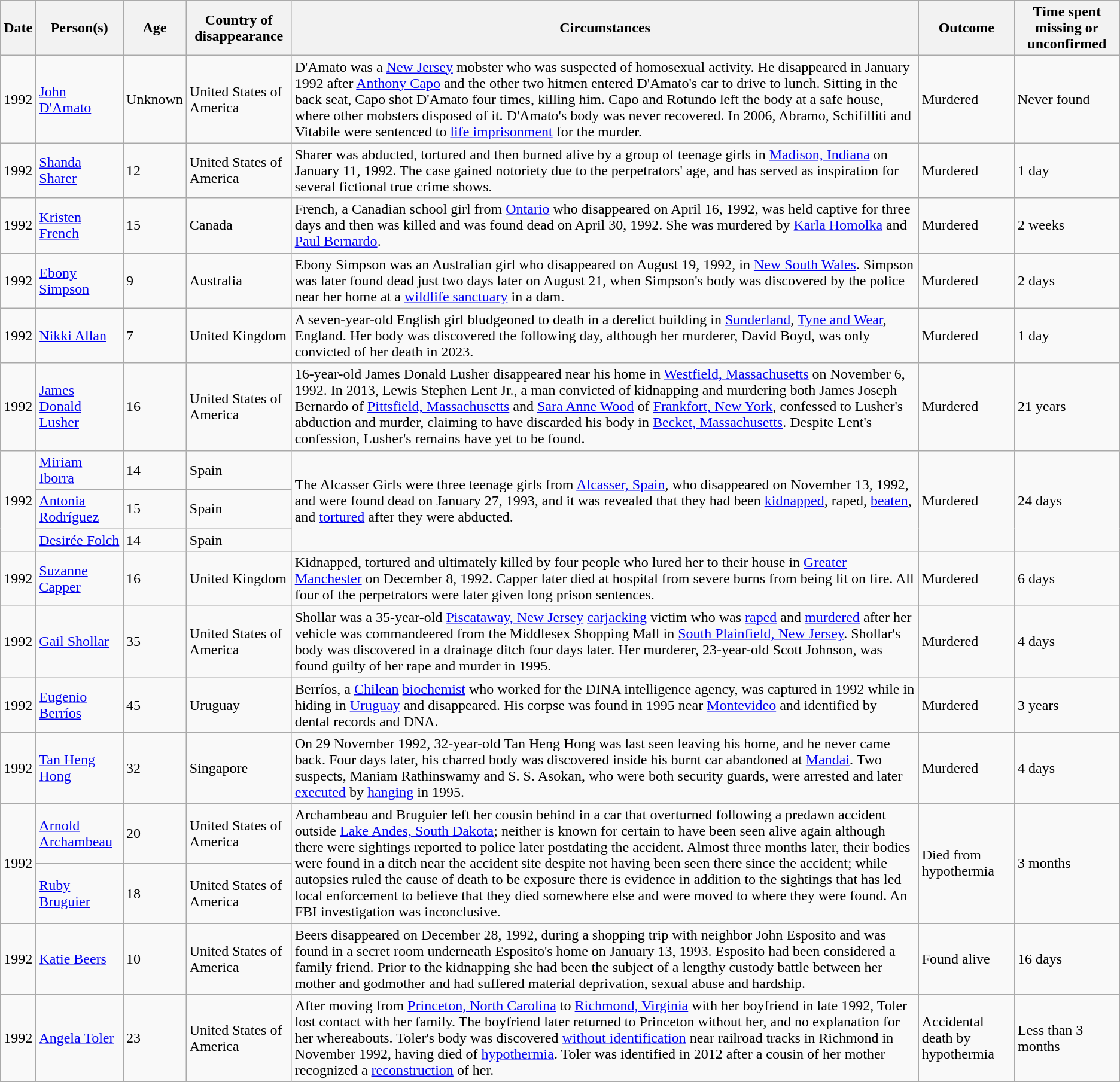<table class="wikitable sortable zebra">
<tr>
<th data-sort-type="isoDate">Date</th>
<th data-sort-type="text">Person(s)</th>
<th data-sort-type="text">Age</th>
<th>Country of disappearance</th>
<th class="unsortable">Circumstances</th>
<th data-sort-type="text">Outcome</th>
<th data-sort-type="value">Time spent missing or unconfirmed</th>
</tr>
<tr>
<td data-sort-value="1992-01-05">1992</td>
<td><a href='#'>John D'Amato</a></td>
<td>Unknown</td>
<td>United States of America</td>
<td>D'Amato was a <a href='#'>New Jersey</a> mobster who was suspected of homosexual activity. He disappeared in January 1992 after <a href='#'>Anthony Capo</a> and the other two hitmen entered D'Amato's car to drive to lunch. Sitting in the back seat, Capo shot D'Amato four times, killing him. Capo and Rotundo left the body at a safe house, where other mobsters disposed of it. D'Amato's body was never recovered. In 2006, Abramo, Schifilliti and Vitabile were sentenced to <a href='#'>life imprisonment</a> for the murder.</td>
<td>Murdered</td>
<td>Never found</td>
</tr>
<tr>
<td>1992</td>
<td><a href='#'>Shanda Sharer</a></td>
<td data-sort-value="012">12</td>
<td>United States of America</td>
<td>Sharer was abducted, tortured and then burned alive by a group of teenage girls in <a href='#'>Madison, Indiana</a> on January 11, 1992. The case gained notoriety due to the perpetrators' age, and has served as inspiration for several fictional true crime shows.</td>
<td>Murdered</td>
<td>1 day</td>
</tr>
<tr>
<td data-sort-value="1992-04-16">1992</td>
<td><a href='#'>Kristen French</a></td>
<td data-sort-value="015">15</td>
<td>Canada</td>
<td>French, a Canadian school girl from <a href='#'>Ontario</a> who disappeared on April 16, 1992, was held captive for three days and then was killed and was found dead on April 30, 1992. She was murdered by <a href='#'>Karla Homolka</a> and <a href='#'>Paul Bernardo</a>.</td>
<td>Murdered</td>
<td>2 weeks</td>
</tr>
<tr>
<td>1992</td>
<td><a href='#'>Ebony Simpson</a></td>
<td data-sort-value="009">9</td>
<td>Australia</td>
<td>Ebony Simpson was an Australian girl who disappeared on August 19, 1992, in <a href='#'>New South Wales</a>. Simpson was later found dead just two days later on August 21, when Simpson's body was discovered by the police near her home at a <a href='#'>wildlife sanctuary</a> in a dam.</td>
<td>Murdered</td>
<td>2 days</td>
</tr>
<tr>
<td data-sort-value="1992-10-97">1992</td>
<td><a href='#'>Nikki Allan</a></td>
<td data-sort-value="007">7</td>
<td>United Kingdom</td>
<td>A seven-year-old English girl bludgeoned to death in a derelict building in <a href='#'>Sunderland</a>, <a href='#'>Tyne and Wear</a>, England. Her body was discovered the following day, although her murderer, David Boyd, was only convicted of her death in 2023.</td>
<td>Murdered</td>
<td>1 day</td>
</tr>
<tr>
<td data-sort-value="1992-11-06">1992</td>
<td><a href='#'>James Donald Lusher</a></td>
<td data-sort-value="016">16</td>
<td>United States of America</td>
<td>16-year-old James Donald Lusher disappeared near his home in <a href='#'>Westfield, Massachusetts</a> on November 6, 1992. In 2013, Lewis Stephen Lent Jr., a man convicted of kidnapping and murdering both James Joseph Bernardo of <a href='#'>Pittsfield, Massachusetts</a> and <a href='#'>Sara Anne Wood</a> of <a href='#'>Frankfort, New York</a>, confessed to Lusher's abduction and murder, claiming to have discarded his body in <a href='#'>Becket, Massachusetts</a>. Despite Lent's confession, Lusher's remains have yet to be found.</td>
<td>Murdered</td>
<td>21 years</td>
</tr>
<tr>
<td rowspan="3" data-sort-value="1992-11-13">1992</td>
<td><a href='#'>Miriam Iborra</a></td>
<td data-sort-value="014">14</td>
<td>Spain</td>
<td rowspan="3">The Alcasser Girls were three teenage girls from <a href='#'>Alcasser, Spain</a>, who disappeared on November 13, 1992, and were found dead on January 27, 1993, and it was revealed that they had been <a href='#'>kidnapped</a>, raped, <a href='#'>beaten</a>, and <a href='#'>tortured</a> after they were abducted.</td>
<td rowspan="3">Murdered</td>
<td rowspan="3">24 days</td>
</tr>
<tr>
<td><a href='#'>Antonia Rodríguez</a></td>
<td data-sort-value="015">15</td>
<td>Spain</td>
</tr>
<tr>
<td><a href='#'>Desirée Folch</a></td>
<td data-sort-value="014">14</td>
<td>Spain</td>
</tr>
<tr>
<td>1992</td>
<td><a href='#'>Suzanne Capper</a></td>
<td data-sort-value="016">16</td>
<td>United Kingdom</td>
<td>Kidnapped, tortured and ultimately killed by four people who lured her to their house in <a href='#'>Greater Manchester</a> on December 8, 1992. Capper later died at hospital from severe burns from being lit on fire. All four of the perpetrators were later given long prison sentences.</td>
<td>Murdered</td>
<td>6 days</td>
</tr>
<tr>
<td data-sort-value="1992-11-03">1992</td>
<td><a href='#'>Gail Shollar</a></td>
<td data-sort-value="035">35</td>
<td>United States of America</td>
<td>Shollar was a 35-year-old <a href='#'>Piscataway, New Jersey</a> <a href='#'>carjacking</a> victim who was <a href='#'>raped</a> and <a href='#'>murdered</a> after her vehicle was commandeered from the Middlesex Shopping Mall in <a href='#'>South Plainfield, New Jersey</a>. Shollar's body was discovered in a drainage ditch four days later. Her murderer, 23-year-old Scott Johnson, was found guilty of her rape and murder in 1995.</td>
<td>Murdered</td>
<td>4 days</td>
</tr>
<tr>
<td data-sort-value="1992-11-15">1992</td>
<td><a href='#'>Eugenio Berríos</a></td>
<td data-sort-value="045">45</td>
<td>Uruguay</td>
<td>Berríos, a <a href='#'>Chilean</a> <a href='#'>biochemist</a> who worked for the DINA intelligence agency, was captured in 1992 while in hiding in <a href='#'>Uruguay</a> and disappeared. His corpse was found in 1995 near <a href='#'>Montevideo</a> and identified by dental records and DNA.</td>
<td>Murdered</td>
<td>3 years</td>
</tr>
<tr>
<td data-sort-value="1992-11-29">1992</td>
<td><a href='#'>Tan Heng Hong</a></td>
<td data-sort-value="032">32</td>
<td>Singapore</td>
<td>On 29 November 1992, 32-year-old Tan Heng Hong was last seen leaving his home, and he never came back. Four days later, his charred body was discovered inside his burnt car abandoned at <a href='#'>Mandai</a>. Two suspects, Maniam Rathinswamy and S. S. Asokan, who were both security guards, were arrested and later <a href='#'>executed</a> by <a href='#'>hanging</a> in 1995.</td>
<td>Murdered</td>
<td>4 days</td>
</tr>
<tr>
<td rowspan="2" data-sort-value="1992-12-12">1992</td>
<td><a href='#'>Arnold Archambeau</a></td>
<td data-sort-value="020">20</td>
<td>United States of America</td>
<td rowspan="2">Archambeau and Bruguier left her cousin behind in a car that overturned following a predawn accident outside <a href='#'>Lake Andes, South Dakota</a>; neither is known for certain to have been seen alive again although there were sightings reported to police later postdating the accident. Almost three months later, their bodies were found in a ditch near the accident site despite not having been seen there since the accident; while autopsies ruled the cause of death to be exposure there is evidence in addition to the sightings that has led local enforcement to believe that they died somewhere else and were moved to where they were found. An FBI investigation was inconclusive.</td>
<td rowspan="2">Died from hypothermia</td>
<td rowspan="2">3 months</td>
</tr>
<tr>
<td><a href='#'>Ruby Bruguier</a></td>
<td data-sort-value="018">18</td>
<td>United States of America</td>
</tr>
<tr>
<td data-sort-value="1992-12-28">1992</td>
<td><a href='#'>Katie Beers</a></td>
<td data-sort-value="010">10</td>
<td>United States of America</td>
<td>Beers disappeared on December 28, 1992, during a shopping trip with neighbor John Esposito and was found in a secret room underneath Esposito's home on January 13, 1993. Esposito had been considered a family friend. Prior to the kidnapping she had been the subject of a lengthy custody battle between her mother and godmother and had suffered material deprivation, sexual abuse and hardship.</td>
<td>Found alive</td>
<td>16 days</td>
</tr>
<tr>
<td>1992</td>
<td><a href='#'>Angela Toler</a></td>
<td data-sort-value="023">23</td>
<td>United States of America</td>
<td>After moving from <a href='#'>Princeton, North Carolina</a> to <a href='#'>Richmond, Virginia</a> with her boyfriend in late 1992, Toler lost contact with her family. The boyfriend later returned to Princeton without her, and no explanation for her whereabouts. Toler's body was discovered <a href='#'>without identification</a> near railroad tracks in Richmond in November 1992, having died of <a href='#'>hypothermia</a>. Toler was identified in 2012 after a cousin of her mother recognized a <a href='#'>reconstruction</a> of her.</td>
<td>Accidental death by hypothermia</td>
<td>Less than 3 months</td>
</tr>
</table>
